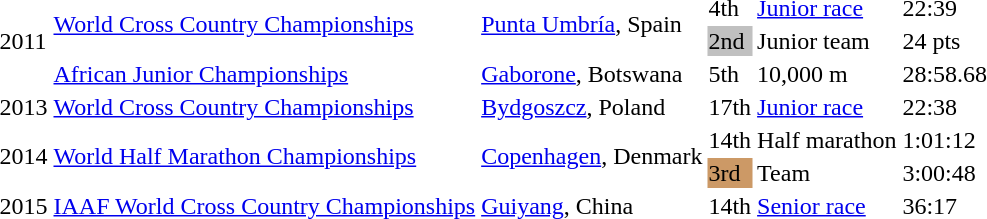<table>
<tr>
<td rowspan=3>2011</td>
<td rowspan=2><a href='#'>World Cross Country Championships</a></td>
<td rowspan=2><a href='#'>Punta Umbría</a>, Spain</td>
<td>4th</td>
<td><a href='#'>Junior race</a></td>
<td>22:39</td>
</tr>
<tr>
<td bgcolor=silver>2nd</td>
<td>Junior team</td>
<td>24 pts</td>
</tr>
<tr>
<td><a href='#'>African Junior Championships</a></td>
<td><a href='#'>Gaborone</a>, Botswana</td>
<td>5th</td>
<td>10,000 m</td>
<td>28:58.68</td>
</tr>
<tr>
<td>2013</td>
<td><a href='#'>World Cross Country Championships</a></td>
<td><a href='#'>Bydgoszcz</a>, Poland</td>
<td>17th</td>
<td><a href='#'>Junior race</a></td>
<td>22:38</td>
</tr>
<tr>
<td rowspan=2>2014</td>
<td rowspan=2><a href='#'>World Half Marathon Championships</a></td>
<td rowspan=2><a href='#'>Copenhagen</a>, Denmark</td>
<td>14th</td>
<td>Half marathon</td>
<td>1:01:12</td>
</tr>
<tr>
<td bgcolor=cc9966>3rd</td>
<td>Team</td>
<td>3:00:48</td>
</tr>
<tr>
<td>2015</td>
<td><a href='#'>IAAF World Cross Country Championships</a></td>
<td><a href='#'>Guiyang</a>, China</td>
<td>14th</td>
<td><a href='#'>Senior race</a></td>
<td>36:17</td>
</tr>
</table>
